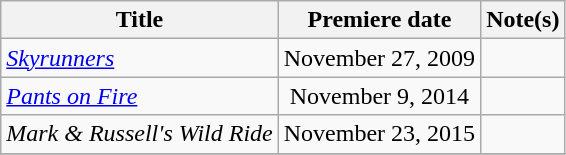<table class="wikitable plainrowheaders sortable" style="text-align:center;">
<tr>
<th scope="col">Title</th>
<th scope="col">Premiere date</th>
<th class="unsortable">Note(s)</th>
</tr>
<tr>
<td scope="row" style="text-align:left;"><em><a href='#'>Skyrunners</a></em></td>
<td>November 27, 2009</td>
<td></td>
</tr>
<tr>
<td scope="row" style="text-align:left;"><em><a href='#'>Pants on Fire</a></em></td>
<td>November 9, 2014</td>
<td></td>
</tr>
<tr>
<td scope="row" style="text-align:left;"><em>Mark & Russell's Wild Ride</em></td>
<td>November 23, 2015</td>
<td></td>
</tr>
<tr>
</tr>
</table>
